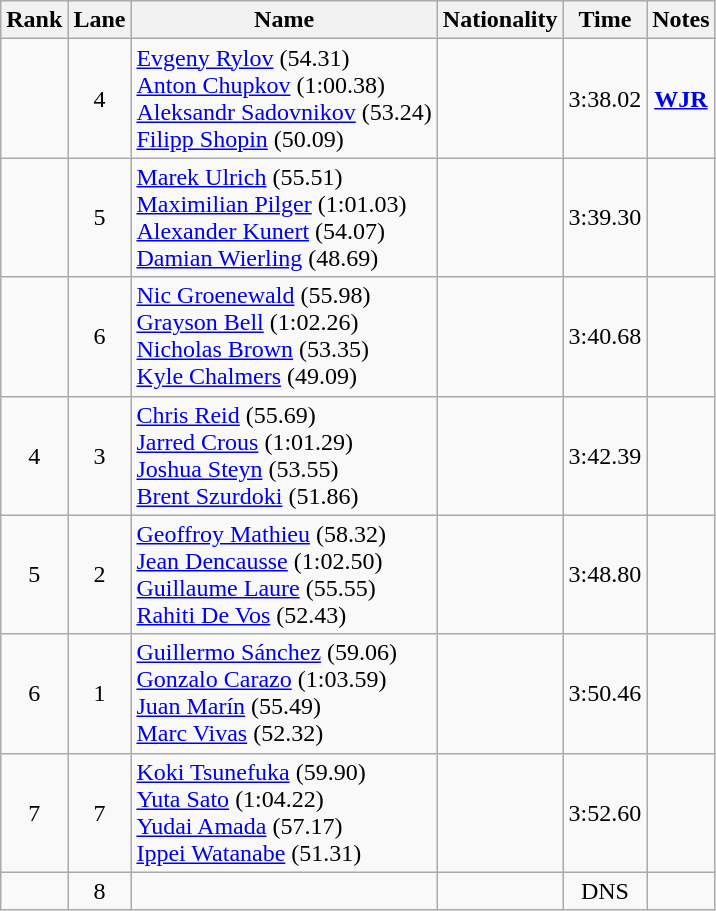<table class="wikitable sortable" style="text-align:center">
<tr>
<th>Rank</th>
<th>Lane</th>
<th>Name</th>
<th>Nationality</th>
<th>Time</th>
<th>Notes</th>
</tr>
<tr>
<td></td>
<td>4</td>
<td align=left><a href='#'>Evgeny Rylov</a> (54.31)<br><a href='#'>Anton Chupkov</a> (1:00.38)<br><a href='#'>Aleksandr Sadovnikov</a> (53.24)<br><a href='#'>Filipp Shopin</a> (50.09)</td>
<td align=left></td>
<td>3:38.02</td>
<td><strong><a href='#'>WJR</a></strong></td>
</tr>
<tr>
<td></td>
<td>5</td>
<td align=left><a href='#'>Marek Ulrich</a> (55.51)<br><a href='#'>Maximilian Pilger</a> (1:01.03)<br><a href='#'>Alexander Kunert</a> (54.07)<br><a href='#'>Damian Wierling</a> (48.69)</td>
<td align=left></td>
<td>3:39.30</td>
<td></td>
</tr>
<tr>
<td></td>
<td>6</td>
<td align=left><a href='#'>Nic Groenewald</a> (55.98)<br><a href='#'>Grayson Bell</a> (1:02.26)<br><a href='#'>Nicholas Brown</a> (53.35)<br><a href='#'>Kyle Chalmers</a> (49.09)</td>
<td align=left></td>
<td>3:40.68</td>
<td></td>
</tr>
<tr>
<td>4</td>
<td>3</td>
<td align=left><a href='#'>Chris Reid</a> (55.69)<br><a href='#'>Jarred Crous</a> (1:01.29)<br><a href='#'>Joshua Steyn</a> (53.55)<br><a href='#'>Brent Szurdoki</a> (51.86)</td>
<td align=left></td>
<td>3:42.39</td>
<td></td>
</tr>
<tr>
<td>5</td>
<td>2</td>
<td align=left><a href='#'>Geoffroy Mathieu</a> (58.32)<br><a href='#'>Jean Dencausse</a> (1:02.50)<br><a href='#'>Guillaume Laure</a> (55.55)<br><a href='#'>Rahiti De Vos</a> (52.43)</td>
<td align=left></td>
<td>3:48.80</td>
<td></td>
</tr>
<tr>
<td>6</td>
<td>1</td>
<td align=left><a href='#'>Guillermo Sánchez</a> (59.06)<br><a href='#'>Gonzalo Carazo</a> (1:03.59)<br><a href='#'>Juan Marín</a> (55.49)<br><a href='#'>Marc Vivas</a> (52.32)</td>
<td align=left></td>
<td>3:50.46</td>
<td></td>
</tr>
<tr>
<td>7</td>
<td>7</td>
<td align=left><a href='#'>Koki Tsunefuka</a> (59.90)<br><a href='#'>Yuta Sato</a> (1:04.22)<br><a href='#'>Yudai Amada</a> (57.17)<br><a href='#'>Ippei Watanabe</a> (51.31)</td>
<td align=left></td>
<td>3:52.60</td>
<td></td>
</tr>
<tr>
<td></td>
<td>8</td>
<td align=left></td>
<td align=left></td>
<td>DNS</td>
<td></td>
</tr>
</table>
